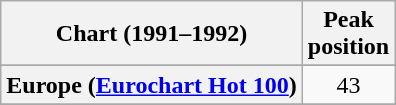<table class="wikitable sortable plainrowheaders" style="text-align:center">
<tr>
<th>Chart (1991–1992)</th>
<th>Peak<br>position</th>
</tr>
<tr>
</tr>
<tr>
<th scope="row">Europe (<a href='#'>Eurochart Hot 100</a>)</th>
<td>43</td>
</tr>
<tr>
</tr>
<tr>
</tr>
</table>
